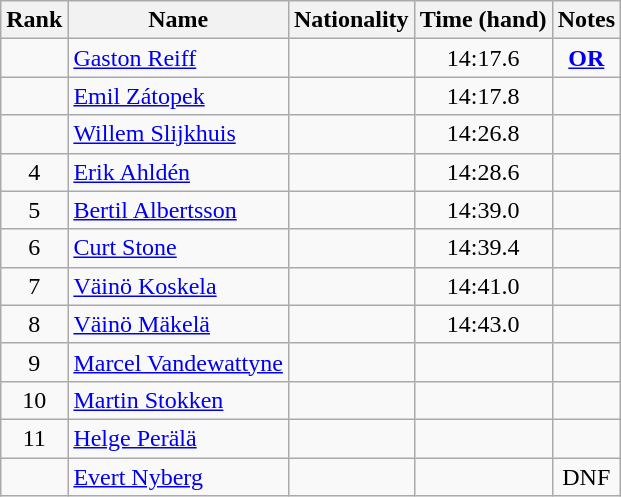<table class="wikitable sortable" style="text-align:center">
<tr>
<th>Rank</th>
<th>Name</th>
<th>Nationality</th>
<th>Time (hand)</th>
<th>Notes</th>
</tr>
<tr>
<td></td>
<td align=left><a href='#'>Gaston Reiff</a></td>
<td align=left></td>
<td>14:17.6</td>
<td><strong><a href='#'>OR</a></strong></td>
</tr>
<tr>
<td></td>
<td align=left><a href='#'>Emil Zátopek</a></td>
<td align=left></td>
<td>14:17.8</td>
<td></td>
</tr>
<tr>
<td></td>
<td align=left><a href='#'>Willem Slijkhuis</a></td>
<td align=left></td>
<td>14:26.8</td>
<td></td>
</tr>
<tr>
<td>4</td>
<td align=left><a href='#'>Erik Ahldén</a></td>
<td align=left></td>
<td>14:28.6</td>
<td></td>
</tr>
<tr>
<td>5</td>
<td align=left><a href='#'>Bertil Albertsson</a></td>
<td align=left></td>
<td>14:39.0</td>
<td></td>
</tr>
<tr>
<td>6</td>
<td align=left><a href='#'>Curt Stone</a></td>
<td align=left></td>
<td>14:39.4</td>
<td></td>
</tr>
<tr>
<td>7</td>
<td align=left><a href='#'>Väinö Koskela</a></td>
<td align=left></td>
<td>14:41.0</td>
<td></td>
</tr>
<tr>
<td>8</td>
<td align=left><a href='#'>Väinö Mäkelä</a></td>
<td align=left></td>
<td>14:43.0</td>
<td></td>
</tr>
<tr>
<td>9</td>
<td align=left><a href='#'>Marcel Vandewattyne</a></td>
<td align=left></td>
<td></td>
<td></td>
</tr>
<tr>
<td>10</td>
<td align=left><a href='#'>Martin Stokken</a></td>
<td align=left></td>
<td></td>
<td></td>
</tr>
<tr>
<td>11</td>
<td align=left><a href='#'>Helge Perälä</a></td>
<td align=left></td>
<td></td>
<td></td>
</tr>
<tr>
<td></td>
<td align=left><a href='#'>Evert Nyberg</a></td>
<td align=left></td>
<td></td>
<td>DNF</td>
</tr>
</table>
